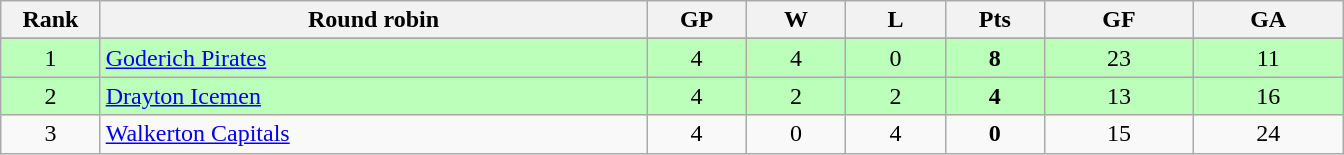<table class="wikitable" style="text-align:center" width:50em">
<tr>
<th bgcolor="#DDDDFF" width="5%">Rank</th>
<th bgcolor="#DDDDFF" width="27.5%">Round robin</th>
<th bgcolor="#DDDDFF" width="5%">GP</th>
<th bgcolor="#DDDDFF" width="5%">W</th>
<th bgcolor="#DDDDFF" width="5%">L</th>
<th bgcolor="#DDDDFF" width="5%">Pts</th>
<th bgcolor="#DDDDFF" width="7.5%">GF</th>
<th bgcolor="#DDDDFF" width="7.5%">GA</th>
</tr>
<tr>
</tr>
<tr bgcolor="#bbffbb">
<td>1</td>
<td align=left><a href='#'>Goderich Pirates</a></td>
<td>4</td>
<td>4</td>
<td>0</td>
<td><strong>8</strong></td>
<td>23</td>
<td>11</td>
</tr>
<tr bgcolor="#bbffbb">
<td>2</td>
<td align=left><a href='#'>Drayton Icemen</a></td>
<td>4</td>
<td>2</td>
<td>2</td>
<td><strong>4</strong></td>
<td>13</td>
<td>16</td>
</tr>
<tr>
<td>3</td>
<td align=left><a href='#'>Walkerton Capitals</a></td>
<td>4</td>
<td>0</td>
<td>4</td>
<td><strong>0</strong></td>
<td>15</td>
<td>24</td>
</tr>
</table>
